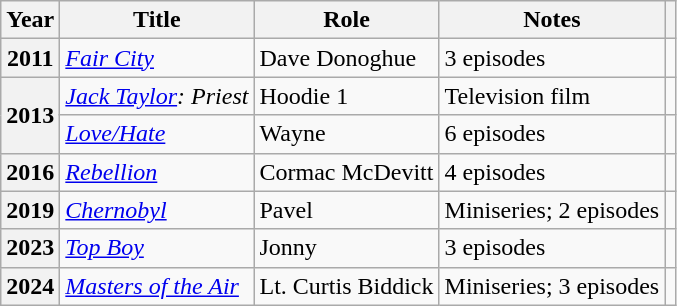<table class="wikitable plainrowheaders sortable">
<tr>
<th scope="col">Year</th>
<th scope="col">Title</th>
<th scope="col">Role</th>
<th scope="col" class="unsortable">Notes</th>
<th scope="col" class="unsortable"></th>
</tr>
<tr>
<th scope="row">2011</th>
<td><em><a href='#'>Fair City</a></em></td>
<td>Dave Donoghue</td>
<td>3 episodes</td>
<td></td>
</tr>
<tr>
<th scope="row" rowspan="2">2013</th>
<td><em><a href='#'>Jack Taylor</a>: Priest</em></td>
<td>Hoodie 1</td>
<td>Television film</td>
<td></td>
</tr>
<tr>
<td><em><a href='#'>Love/Hate</a></em></td>
<td>Wayne</td>
<td>6 episodes</td>
<td></td>
</tr>
<tr>
<th scope="row">2016</th>
<td><em><a href='#'>Rebellion</a></em></td>
<td>Cormac McDevitt</td>
<td>4 episodes</td>
<td></td>
</tr>
<tr>
<th scope="row">2019</th>
<td><em><a href='#'>Chernobyl</a></em></td>
<td>Pavel</td>
<td>Miniseries; 2 episodes</td>
<td></td>
</tr>
<tr>
<th scope="row">2023</th>
<td><em><a href='#'>Top Boy</a></em></td>
<td>Jonny</td>
<td>3 episodes</td>
<td></td>
</tr>
<tr>
<th scope="row">2024</th>
<td><em><a href='#'>Masters of the Air</a></em></td>
<td>Lt. Curtis Biddick</td>
<td>Miniseries; 3 episodes</td>
<td></td>
</tr>
</table>
